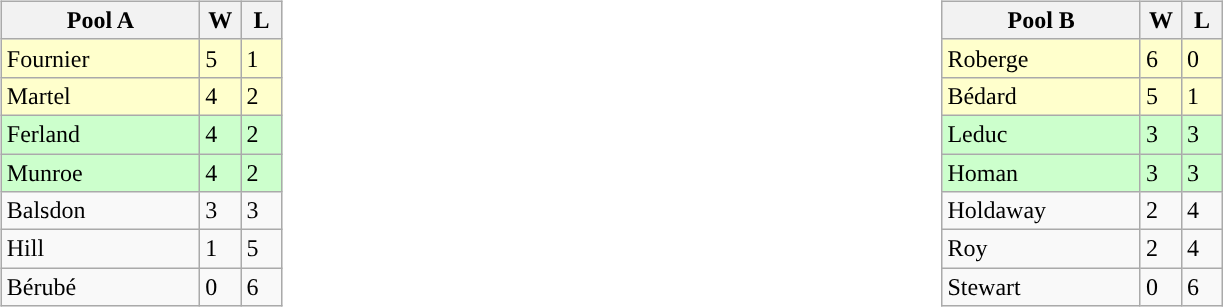<table>
<tr>
<td valign=top width=10%><br><table class=wikitable>
<tr>
<th width=125>Pool A</th>
<th width=20>W</th>
<th width=20>L</th>
</tr>
<tr style="background:#ffffcc;">
<td>Fournier</td>
<td>5</td>
<td>1</td>
</tr>
<tr style="background:#ffffcc;">
<td>Martel</td>
<td>4</td>
<td>2</td>
</tr>
<tr style="background:#ccffcc;">
<td>Ferland</td>
<td>4</td>
<td>2</td>
</tr>
<tr style="background:#ccffcc;">
<td>Munroe</td>
<td>4</td>
<td>2</td>
</tr>
<tr>
<td>Balsdon</td>
<td>3</td>
<td>3</td>
</tr>
<tr>
<td>Hill</td>
<td>1</td>
<td>5</td>
</tr>
<tr>
<td>Bérubé</td>
<td>0</td>
<td>6</td>
</tr>
</table>
</td>
<td valign=top width=10%><br><table class=wikitable>
<tr>
<th width=125>Pool B</th>
<th width=20>W</th>
<th width=20>L</th>
</tr>
<tr style="background:#ffffcc;">
<td>Roberge</td>
<td>6</td>
<td>0</td>
</tr>
<tr style="background:#ffffcc;">
<td>Bédard</td>
<td>5</td>
<td>1</td>
</tr>
<tr style="background:#ccffcc;">
<td>Leduc</td>
<td>3</td>
<td>3</td>
</tr>
<tr style="background:#ccffcc;">
<td>Homan</td>
<td>3</td>
<td>3</td>
</tr>
<tr>
<td>Holdaway</td>
<td>2</td>
<td>4</td>
</tr>
<tr>
<td>Roy</td>
<td>2</td>
<td>4</td>
</tr>
<tr>
<td>Stewart</td>
<td>0</td>
<td>6</td>
</tr>
</table>
</td>
</tr>
</table>
